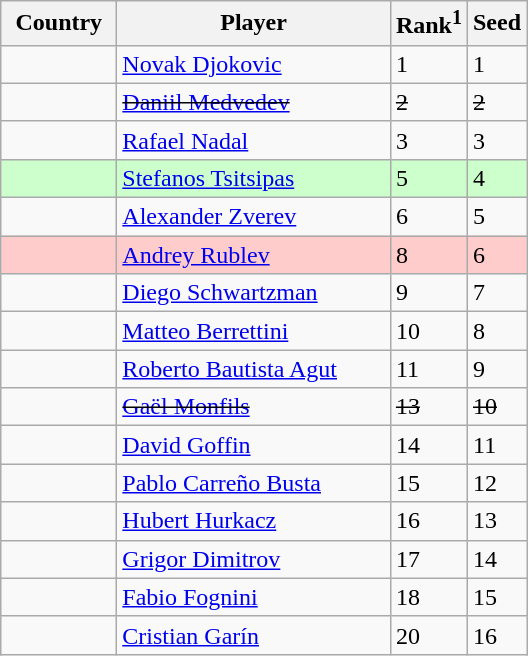<table class="sortable wikitable">
<tr>
<th width="70">Country</th>
<th width="175">Player</th>
<th>Rank<sup>1</sup></th>
<th>Seed</th>
</tr>
<tr>
<td></td>
<td><a href='#'>Novak Djokovic</a></td>
<td>1</td>
<td>1</td>
</tr>
<tr>
<td><s></s></td>
<td><s><a href='#'>Daniil Medvedev</a></s></td>
<td><s>2</s></td>
<td><s>2</s></td>
</tr>
<tr>
<td></td>
<td><a href='#'>Rafael Nadal</a></td>
<td>3</td>
<td>3</td>
</tr>
<tr style="background:#cfc;">
<td></td>
<td><a href='#'>Stefanos Tsitsipas</a></td>
<td>5</td>
<td>4</td>
</tr>
<tr>
<td></td>
<td><a href='#'>Alexander Zverev</a></td>
<td>6</td>
<td>5</td>
</tr>
<tr style="background:#fcc;">
<td></td>
<td><a href='#'>Andrey Rublev</a></td>
<td>8</td>
<td>6</td>
</tr>
<tr>
<td></td>
<td><a href='#'>Diego Schwartzman</a></td>
<td>9</td>
<td>7</td>
</tr>
<tr>
<td></td>
<td><a href='#'>Matteo Berrettini</a></td>
<td>10</td>
<td>8</td>
</tr>
<tr>
<td></td>
<td><a href='#'>Roberto Bautista Agut</a></td>
<td>11</td>
<td>9</td>
</tr>
<tr>
<td><s></s></td>
<td><s><a href='#'>Gaël Monfils</a></s></td>
<td><s>13</s></td>
<td><s>10</s></td>
</tr>
<tr>
<td></td>
<td><a href='#'>David Goffin</a></td>
<td>14</td>
<td>11</td>
</tr>
<tr>
<td></td>
<td><a href='#'>Pablo Carreño Busta</a></td>
<td>15</td>
<td>12</td>
</tr>
<tr>
<td></td>
<td><a href='#'>Hubert Hurkacz</a></td>
<td>16</td>
<td>13</td>
</tr>
<tr>
<td></td>
<td><a href='#'>Grigor Dimitrov</a></td>
<td>17</td>
<td>14</td>
</tr>
<tr>
<td></td>
<td><a href='#'>Fabio Fognini</a></td>
<td>18</td>
<td>15</td>
</tr>
<tr>
<td></td>
<td><a href='#'>Cristian Garín</a></td>
<td>20</td>
<td>16</td>
</tr>
</table>
